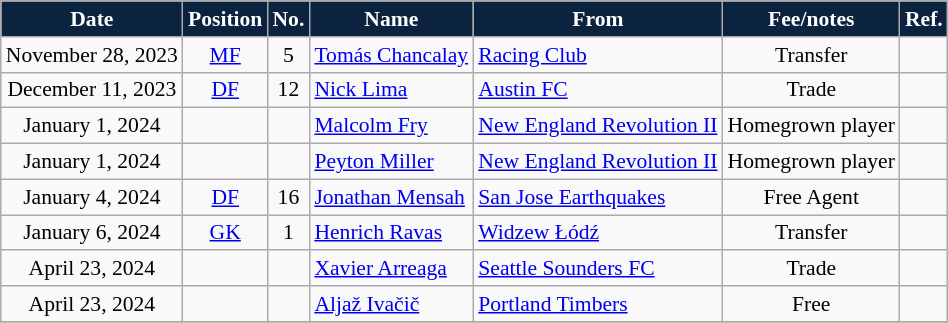<table class="wikitable" style="text-align:center; font-size:90%; ">
<tr>
<th style="background:#0C2340; color:#FFFFFF;">Date</th>
<th style="background:#0C2340; color:#FFFFFF;">Position</th>
<th style="background:#0C2340; color:#FFFFFF;">No.</th>
<th style="background:#0C2340; color:#FFFFFF;">Name</th>
<th style="background:#0C2340; color:#FFFFFF;">From</th>
<th style="background:#0C2340; color:#FFFFFF;">Fee/notes</th>
<th style="background:#0C2340; color:#FFFFFF;">Ref.</th>
</tr>
<tr>
<td>November 28, 2023</td>
<td><a href='#'>MF</a></td>
<td>5</td>
<td align="left"> <a href='#'>Tomás Chancalay</a></td>
<td align="left"> <a href='#'>Racing Club</a></td>
<td>Transfer</td>
<td></td>
</tr>
<tr>
<td>December 11, 2023</td>
<td><a href='#'>DF</a></td>
<td>12</td>
<td align="left"> <a href='#'>Nick Lima</a></td>
<td align="left"> <a href='#'>Austin FC</a></td>
<td>Trade</td>
<td></td>
</tr>
<tr>
<td>January 1, 2024</td>
<td></td>
<td></td>
<td align="left"> <a href='#'>Malcolm Fry</a></td>
<td align="left"> <a href='#'>New England Revolution II</a></td>
<td>Homegrown player</td>
<td></td>
</tr>
<tr>
<td>January 1, 2024</td>
<td></td>
<td></td>
<td align="left"> <a href='#'>Peyton Miller</a></td>
<td align="left"> <a href='#'>New England Revolution II</a></td>
<td>Homegrown player</td>
<td></td>
</tr>
<tr>
<td>January 4, 2024</td>
<td><a href='#'>DF</a></td>
<td>16</td>
<td align="left"> <a href='#'>Jonathan Mensah</a></td>
<td align="left"> <a href='#'>San Jose Earthquakes</a></td>
<td>Free Agent</td>
<td></td>
</tr>
<tr>
<td>January 6, 2024</td>
<td><a href='#'>GK</a></td>
<td>1</td>
<td align="left"> <a href='#'>Henrich Ravas</a></td>
<td align="left"> <a href='#'>Widzew Łódź</a></td>
<td>Transfer</td>
<td></td>
</tr>
<tr>
<td>April 23, 2024</td>
<td></td>
<td></td>
<td align="left"> <a href='#'>Xavier Arreaga</a></td>
<td align="left"> <a href='#'>Seattle Sounders FC</a></td>
<td>Trade</td>
<td></td>
</tr>
<tr>
<td>April 23, 2024</td>
<td></td>
<td></td>
<td align="left"> <a href='#'>Aljaž Ivačič</a></td>
<td align="left"> <a href='#'>Portland Timbers</a></td>
<td>Free</td>
<td></td>
</tr>
<tr>
</tr>
</table>
